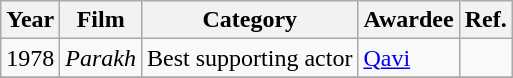<table class="wikitable">
<tr>
<th>Year</th>
<th>Film</th>
<th>Category</th>
<th>Awardee</th>
<th>Ref.</th>
</tr>
<tr>
<td>1978</td>
<td><em>Parakh</em></td>
<td>Best supporting actor</td>
<td><a href='#'>Qavi</a></td>
<td></td>
</tr>
<tr>
</tr>
</table>
